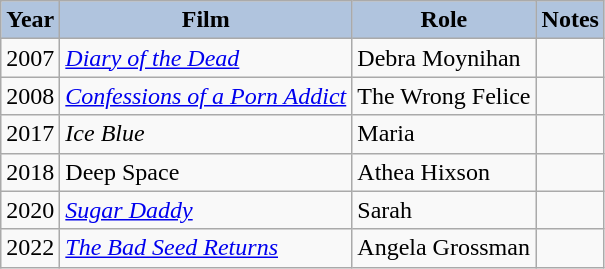<table class="wikitable">
<tr>
<th style="background:#B0C4DE;">Year</th>
<th style="background:#B0C4DE;">Film</th>
<th style="background:#B0C4DE;">Role</th>
<th style="background:#B0C4DE;">Notes</th>
</tr>
<tr>
<td>2007</td>
<td><em><a href='#'>Diary of the Dead</a></em></td>
<td>Debra Moynihan</td>
<td></td>
</tr>
<tr>
<td>2008</td>
<td><em><a href='#'>Confessions of a Porn Addict</a></em></td>
<td>The Wrong Felice</td>
<td></td>
</tr>
<tr>
<td>2017</td>
<td><em>Ice Blue</em></td>
<td>Maria</td>
<td></td>
</tr>
<tr>
<td>2018</td>
<td>Deep Space</td>
<td>Athea Hixson</td>
<td></td>
</tr>
<tr>
<td>2020</td>
<td><a href='#'><em>Sugar Daddy</em></a></td>
<td>Sarah</td>
<td></td>
</tr>
<tr>
<td>2022</td>
<td><em><a href='#'>The Bad Seed Returns</a></em></td>
<td>Angela Grossman</td>
<td></td>
</tr>
</table>
